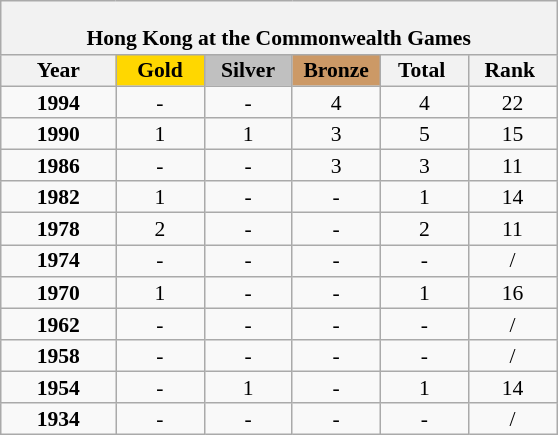<table class = "wikitable"  style="text-align:center; font-size:90%; line-height: 1">
<tr>
<th colspan=6> <br>Hong Kong at the Commonwealth Games</th>
</tr>
<tr>
<th width=70>Year</th>
<td width=52 bgcolor="gold"><strong>Gold</strong> </td>
<td width=52 bgcolor="silver"><strong>Silver</strong> </td>
<td width=52 bgcolor="CC9966"><strong>Bronze</strong> </td>
<th width=52>Total </th>
<th width=52>Rank </th>
</tr>
<tr>
<td><strong>1994</strong></td>
<td>-</td>
<td>-</td>
<td>4</td>
<td>4</td>
<td>22</td>
</tr>
<tr>
<td><strong>1990</strong></td>
<td>1</td>
<td>1</td>
<td>3</td>
<td>5</td>
<td>15</td>
</tr>
<tr>
<td><strong>1986</strong></td>
<td>-</td>
<td>-</td>
<td>3</td>
<td>3</td>
<td>11</td>
</tr>
<tr>
<td><strong>1982</strong></td>
<td>1</td>
<td>-</td>
<td>-</td>
<td>1</td>
<td>14</td>
</tr>
<tr>
<td><strong>1978</strong></td>
<td>2</td>
<td>-</td>
<td>-</td>
<td>2</td>
<td>11</td>
</tr>
<tr>
<td><strong>1974</strong></td>
<td>-</td>
<td>-</td>
<td>-</td>
<td>-</td>
<td>/</td>
</tr>
<tr>
<td><strong>1970</strong></td>
<td>1</td>
<td>-</td>
<td>-</td>
<td>1</td>
<td>16</td>
</tr>
<tr>
<td><strong>1962</strong></td>
<td>-</td>
<td>-</td>
<td>-</td>
<td>-</td>
<td>/</td>
</tr>
<tr>
<td><strong>1958</strong></td>
<td>-</td>
<td>-</td>
<td>-</td>
<td>-</td>
<td>/</td>
</tr>
<tr>
<td><strong>1954</strong></td>
<td>-</td>
<td>1</td>
<td>-</td>
<td>1</td>
<td>14</td>
</tr>
<tr>
<td><strong>1934</strong></td>
<td>-</td>
<td>-</td>
<td>-</td>
<td>-</td>
<td>/</td>
</tr>
</table>
